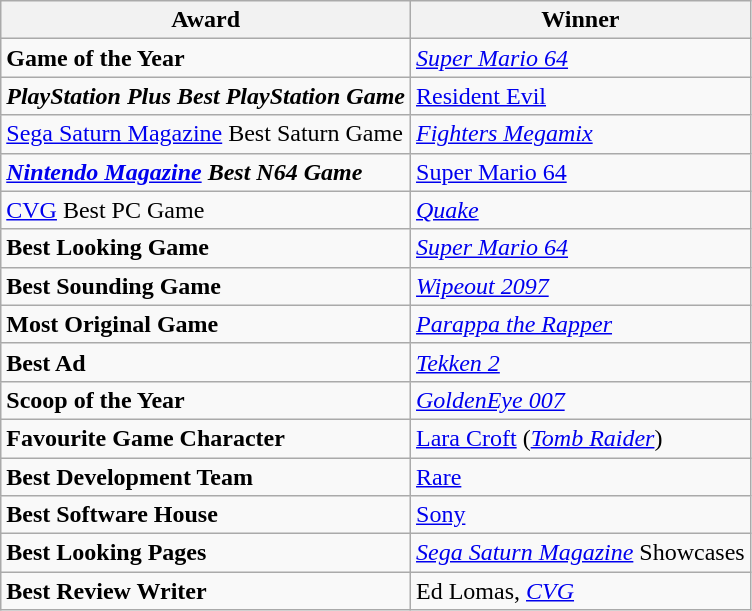<table class="wikitable">
<tr>
<th><strong>Award</strong></th>
<th><strong>Winner</strong></th>
</tr>
<tr>
<td><strong>Game of the Year</strong></td>
<td><em><a href='#'>Super Mario 64</a></em></td>
</tr>
<tr>
<td><strong><em>PlayStation Plus<em> Best PlayStation Game<strong></td>
<td></em><a href='#'>Resident Evil</a><em></td>
</tr>
<tr>
<td></em></strong><a href='#'>Sega Saturn Magazine</a></em> Best Saturn Game</strong></td>
<td><em><a href='#'>Fighters Megamix</a></em></td>
</tr>
<tr>
<td><strong><em><a href='#'>Nintendo Magazine</a><em> Best N64 Game<strong></td>
<td></em><a href='#'>Super Mario 64</a><em></td>
</tr>
<tr>
<td></em></strong><a href='#'>CVG</a></em> Best PC Game</strong></td>
<td><em><a href='#'>Quake</a></em></td>
</tr>
<tr>
<td><strong>Best Looking Game</strong></td>
<td><em><a href='#'>Super Mario 64</a></em></td>
</tr>
<tr>
<td><strong>Best Sounding Game</strong></td>
<td><em><a href='#'>Wipeout 2097</a></em></td>
</tr>
<tr>
<td><strong>Most Original Game</strong></td>
<td><em><a href='#'>Parappa the Rapper</a></em></td>
</tr>
<tr>
<td><strong>Best Ad</strong></td>
<td><em><a href='#'>Tekken 2</a></em></td>
</tr>
<tr>
<td><strong>Scoop of the Year</strong></td>
<td><em><a href='#'>GoldenEye 007</a></em></td>
</tr>
<tr>
<td><strong>Favourite Game Character</strong></td>
<td><a href='#'>Lara Croft</a> (<em><a href='#'>Tomb Raider</a></em>)</td>
</tr>
<tr>
<td><strong>Best Development Team</strong></td>
<td><a href='#'>Rare</a></td>
</tr>
<tr>
<td><strong>Best Software House</strong></td>
<td><a href='#'>Sony</a></td>
</tr>
<tr>
<td><strong>Best Looking Pages</strong></td>
<td><em><a href='#'>Sega Saturn Magazine</a></em> Showcases</td>
</tr>
<tr>
<td><strong>Best Review Writer</strong></td>
<td>Ed Lomas, <em><a href='#'>CVG</a></em></td>
</tr>
</table>
